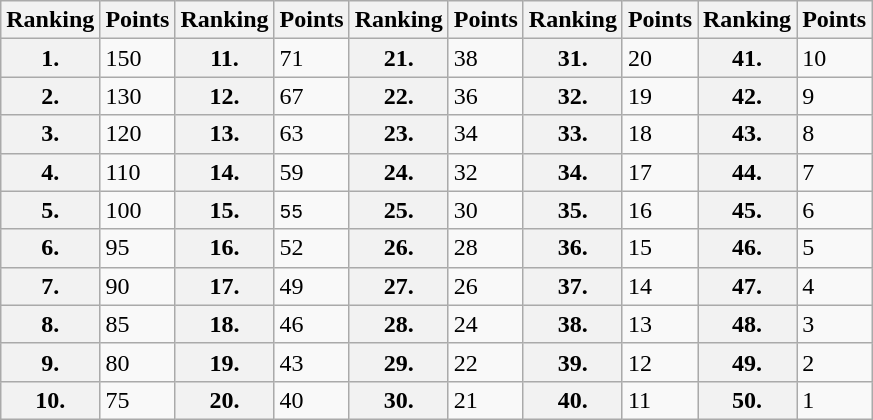<table class="wikitable">
<tr>
<th><strong>Ranking</strong></th>
<th>Points</th>
<th>Ranking</th>
<th>Points</th>
<th>Ranking</th>
<th>Points</th>
<th>Ranking</th>
<th>Points</th>
<th>Ranking</th>
<th>Points</th>
</tr>
<tr>
<th>1.</th>
<td>150</td>
<th>11.</th>
<td>71</td>
<th>21.</th>
<td>38</td>
<th>31.</th>
<td>20</td>
<th>41.</th>
<td>10</td>
</tr>
<tr>
<th>2.</th>
<td>130</td>
<th>12.</th>
<td>67</td>
<th>22.</th>
<td>36</td>
<th>32.</th>
<td>19</td>
<th>42.</th>
<td>9</td>
</tr>
<tr>
<th>3.</th>
<td>120</td>
<th>13.</th>
<td>63</td>
<th>23.</th>
<td>34</td>
<th>33.</th>
<td>18</td>
<th>43.</th>
<td>8</td>
</tr>
<tr>
<th>4.</th>
<td>110</td>
<th>14.</th>
<td>59</td>
<th>24.</th>
<td>32</td>
<th>34.</th>
<td>17</td>
<th>44.</th>
<td>7</td>
</tr>
<tr>
<th>5.</th>
<td>100</td>
<th>15.</th>
<td><code>55</code></td>
<th>25.</th>
<td>30</td>
<th>35.</th>
<td>16</td>
<th>45.</th>
<td>6</td>
</tr>
<tr>
<th>6.</th>
<td>95</td>
<th>16.</th>
<td>52</td>
<th>26.</th>
<td>28</td>
<th>36.</th>
<td>15</td>
<th>46.</th>
<td>5</td>
</tr>
<tr>
<th>7.</th>
<td>90</td>
<th>17.</th>
<td>49</td>
<th>27.</th>
<td>26</td>
<th>37.</th>
<td>14</td>
<th>47.</th>
<td>4</td>
</tr>
<tr>
<th>8.</th>
<td>85</td>
<th>18.</th>
<td>46</td>
<th>28.</th>
<td>24</td>
<th>38.</th>
<td>13</td>
<th>48.</th>
<td>3</td>
</tr>
<tr>
<th>9.</th>
<td>80</td>
<th>19.</th>
<td>43</td>
<th>29.</th>
<td>22</td>
<th>39.</th>
<td>12</td>
<th>49.</th>
<td>2</td>
</tr>
<tr>
<th>10.</th>
<td>75</td>
<th>20.</th>
<td>40</td>
<th>30.</th>
<td>21</td>
<th>40.</th>
<td>11</td>
<th>50.</th>
<td>1</td>
</tr>
</table>
